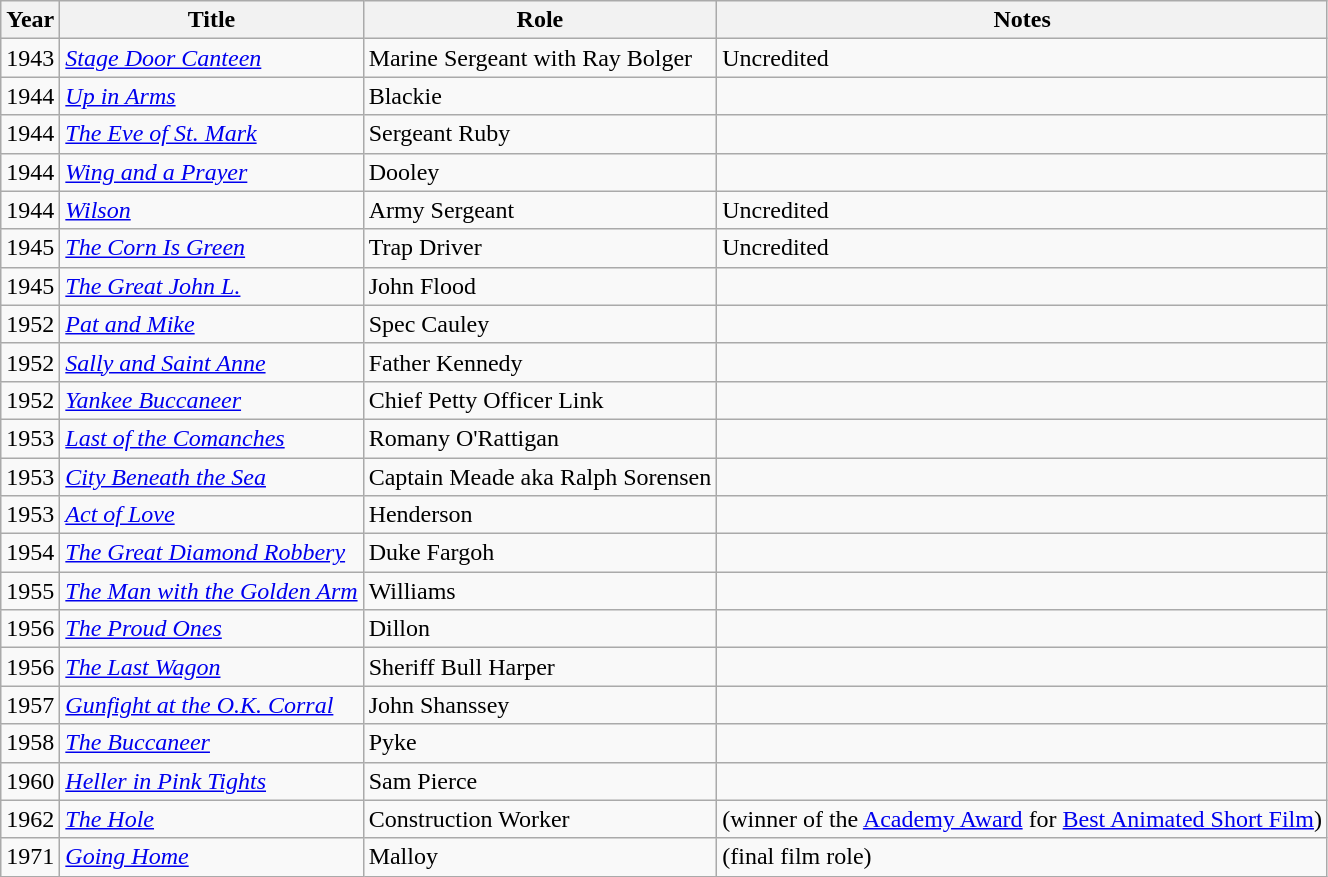<table class="wikitable">
<tr>
<th>Year</th>
<th>Title</th>
<th>Role</th>
<th>Notes</th>
</tr>
<tr>
<td>1943</td>
<td><em><a href='#'>Stage Door Canteen</a></em></td>
<td>Marine Sergeant with Ray Bolger</td>
<td>Uncredited</td>
</tr>
<tr>
<td>1944</td>
<td><em><a href='#'>Up in Arms</a></em></td>
<td>Blackie</td>
<td></td>
</tr>
<tr>
<td>1944</td>
<td><em><a href='#'>The Eve of St. Mark</a></em></td>
<td>Sergeant Ruby</td>
<td></td>
</tr>
<tr>
<td>1944</td>
<td><em><a href='#'>Wing and a Prayer</a></em></td>
<td>Dooley</td>
<td></td>
</tr>
<tr>
<td>1944</td>
<td><em><a href='#'>Wilson</a></em></td>
<td>Army Sergeant</td>
<td>Uncredited</td>
</tr>
<tr>
<td>1945</td>
<td><em><a href='#'>The Corn Is Green</a></em></td>
<td>Trap Driver</td>
<td>Uncredited</td>
</tr>
<tr>
<td>1945</td>
<td><em><a href='#'>The Great John L.</a></em></td>
<td>John Flood</td>
<td></td>
</tr>
<tr>
<td>1952</td>
<td><em><a href='#'>Pat and Mike</a></em></td>
<td>Spec Cauley</td>
<td></td>
</tr>
<tr>
<td>1952</td>
<td><em><a href='#'>Sally and Saint Anne</a></em></td>
<td>Father Kennedy</td>
<td></td>
</tr>
<tr>
<td>1952</td>
<td><em><a href='#'>Yankee Buccaneer</a></em></td>
<td>Chief Petty Officer Link</td>
<td></td>
</tr>
<tr>
<td>1953</td>
<td><em><a href='#'>Last of the Comanches</a></em></td>
<td>Romany O'Rattigan</td>
<td></td>
</tr>
<tr>
<td>1953</td>
<td><em><a href='#'>City Beneath the Sea</a></em></td>
<td>Captain Meade aka Ralph Sorensen</td>
<td></td>
</tr>
<tr>
<td>1953</td>
<td><em><a href='#'>Act of Love</a></em></td>
<td>Henderson</td>
<td></td>
</tr>
<tr>
<td>1954</td>
<td><em><a href='#'>The Great Diamond Robbery</a></em></td>
<td>Duke Fargoh</td>
<td></td>
</tr>
<tr>
<td>1955</td>
<td><em><a href='#'>The Man with the Golden Arm</a></em></td>
<td>Williams</td>
<td></td>
</tr>
<tr>
<td>1956</td>
<td><em><a href='#'>The Proud Ones</a></em></td>
<td>Dillon</td>
<td></td>
</tr>
<tr>
<td>1956</td>
<td><em><a href='#'>The Last Wagon</a></em></td>
<td>Sheriff Bull Harper</td>
<td></td>
</tr>
<tr>
<td>1957</td>
<td><em><a href='#'>Gunfight at the O.K. Corral</a></em></td>
<td>John Shanssey</td>
<td></td>
</tr>
<tr>
<td>1958</td>
<td><em><a href='#'>The Buccaneer</a></em></td>
<td>Pyke</td>
<td></td>
</tr>
<tr>
<td>1960</td>
<td><em><a href='#'>Heller in Pink Tights</a></em></td>
<td>Sam Pierce</td>
<td></td>
</tr>
<tr>
<td>1962</td>
<td><em><a href='#'>The Hole</a></em></td>
<td>Construction Worker</td>
<td>(winner of the <a href='#'>Academy Award</a> for <a href='#'>Best Animated Short Film</a>)</td>
</tr>
<tr>
<td>1971</td>
<td><em><a href='#'>Going Home</a></em></td>
<td>Malloy</td>
<td>(final film role)</td>
</tr>
</table>
